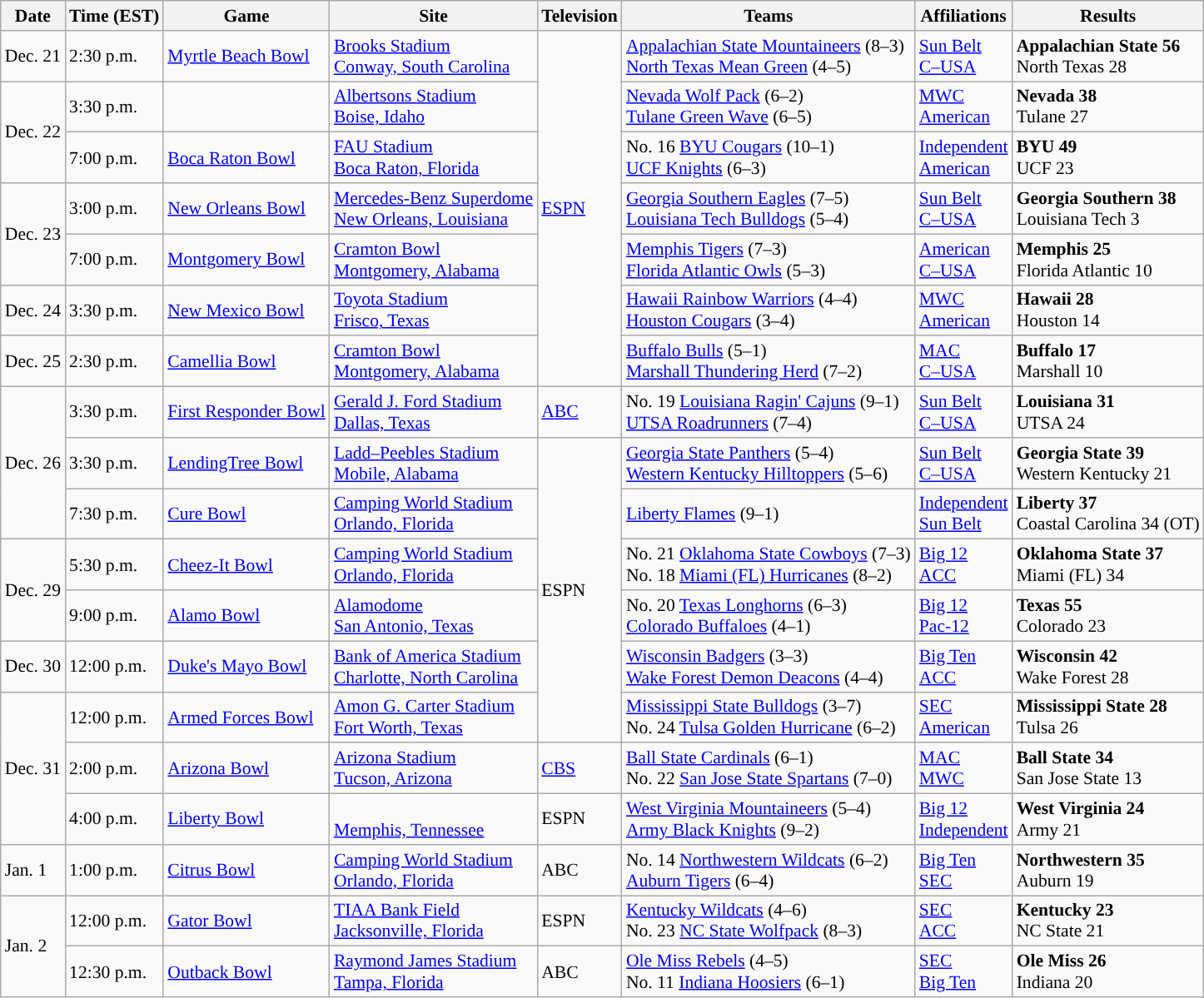<table class="wikitable" style="font-size:90%">
<tr>
<th>Date</th>
<th>Time (EST)</th>
<th>Game</th>
<th>Site</th>
<th>Television</th>
<th>Teams</th>
<th>Affiliations</th>
<th>Results</th>
</tr>
<tr>
<td>Dec. 21</td>
<td>2:30 p.m.</td>
<td><a href='#'>Myrtle Beach Bowl</a></td>
<td><a href='#'>Brooks Stadium</a><br><a href='#'>Conway, South Carolina</a></td>
<td rowspan=7><a href='#'>ESPN</a></td>
<td><a href='#'>Appalachian State Mountaineers</a> (8–3)<br><a href='#'>North Texas Mean Green</a> (4–5)</td>
<td><a href='#'>Sun Belt</a><br><a href='#'>C–USA</a></td>
<td><strong>Appalachian State 56</strong><br>North Texas 28</td>
</tr>
<tr>
<td rowspan=2>Dec. 22</td>
<td>3:30 p.m.</td>
<td></td>
<td><a href='#'>Albertsons Stadium</a><br><a href='#'>Boise, Idaho</a></td>
<td><a href='#'>Nevada Wolf Pack</a> (6–2)<br><a href='#'>Tulane Green Wave</a> (6–5)</td>
<td><a href='#'>MWC</a><br><a href='#'>American</a></td>
<td><strong>Nevada 38</strong><br>Tulane 27</td>
</tr>
<tr>
<td>7:00 p.m.</td>
<td><a href='#'>Boca Raton Bowl</a></td>
<td><a href='#'>FAU Stadium</a><br><a href='#'>Boca Raton, Florida</a></td>
<td>No. 16 <a href='#'>BYU Cougars</a> (10–1)<br><a href='#'>UCF Knights</a> (6–3)</td>
<td><a href='#'>Independent</a><br><a href='#'>American</a></td>
<td><strong>BYU 49</strong><br>UCF 23</td>
</tr>
<tr>
<td rowspan=2>Dec. 23</td>
<td>3:00 p.m.</td>
<td><a href='#'>New Orleans Bowl</a></td>
<td><a href='#'>Mercedes-Benz Superdome</a><br><a href='#'>New Orleans, Louisiana</a></td>
<td><a href='#'>Georgia Southern Eagles</a> (7–5)<br><a href='#'>Louisiana Tech Bulldogs</a> (5–4)</td>
<td><a href='#'>Sun Belt</a><br><a href='#'>C–USA</a></td>
<td><strong>Georgia Southern 38</strong><br>Louisiana Tech 3</td>
</tr>
<tr>
<td>7:00 p.m.</td>
<td><a href='#'>Montgomery Bowl</a></td>
<td><a href='#'>Cramton Bowl</a><br><a href='#'>Montgomery, Alabama</a></td>
<td><a href='#'>Memphis Tigers</a> (7–3)<br><a href='#'>Florida Atlantic Owls</a> (5–3)</td>
<td><a href='#'>American</a><br><a href='#'>C–USA</a></td>
<td><strong>Memphis 25</strong><br>Florida Atlantic 10</td>
</tr>
<tr>
<td>Dec. 24</td>
<td>3:30 p.m.</td>
<td><a href='#'>New Mexico Bowl</a></td>
<td><a href='#'>Toyota Stadium</a><br><a href='#'>Frisco, Texas</a></td>
<td><a href='#'>Hawaii Rainbow Warriors</a> (4–4)<br><a href='#'>Houston Cougars</a> (3–4)</td>
<td><a href='#'>MWC</a><br><a href='#'>American</a></td>
<td><strong>Hawaii 28</strong><br>Houston 14</td>
</tr>
<tr>
<td>Dec. 25</td>
<td>2:30 p.m.</td>
<td><a href='#'>Camellia Bowl</a></td>
<td><a href='#'>Cramton Bowl</a><br><a href='#'>Montgomery, Alabama</a></td>
<td><a href='#'>Buffalo Bulls</a> (5–1)<br><a href='#'>Marshall Thundering Herd</a> (7–2)</td>
<td><a href='#'>MAC</a><br><a href='#'>C–USA</a></td>
<td><strong>Buffalo 17</strong><br>Marshall 10</td>
</tr>
<tr>
<td rowspan=3>Dec. 26<br></td>
<td>3:30 p.m.</td>
<td><a href='#'>First Responder Bowl</a></td>
<td><a href='#'>Gerald J. Ford Stadium</a><br><a href='#'>Dallas, Texas</a></td>
<td><a href='#'>ABC</a></td>
<td>No. 19 <a href='#'>Louisiana Ragin' Cajuns</a> (9–1)<br><a href='#'>UTSA Roadrunners</a> (7–4)</td>
<td><a href='#'>Sun Belt</a><br><a href='#'>C–USA</a></td>
<td><strong>Louisiana 31</strong><br>UTSA 24</td>
</tr>
<tr>
<td>3:30 p.m.</td>
<td><a href='#'>LendingTree Bowl</a></td>
<td><a href='#'>Ladd–Peebles Stadium</a><br><a href='#'>Mobile, Alabama</a></td>
<td rowspan=6>ESPN</td>
<td><a href='#'>Georgia State Panthers</a> (5–4)<br><a href='#'>Western Kentucky Hilltoppers</a> (5–6)</td>
<td><a href='#'>Sun Belt</a><br><a href='#'>C–USA</a></td>
<td><strong>Georgia State 39</strong><br>Western Kentucky 21</td>
</tr>
<tr>
<td>7:30 p.m.</td>
<td><a href='#'>Cure Bowl</a></td>
<td><a href='#'>Camping World Stadium</a><br><a href='#'>Orlando, Florida</a></td>
<td><a href='#'>Liberty Flames</a> (9–1)<br></td>
<td><a href='#'>Independent</a><br><a href='#'>Sun Belt</a></td>
<td><strong>Liberty 37</strong><br>Coastal Carolina 34 (OT)</td>
</tr>
<tr>
<td rowspan=2>Dec. 29</td>
<td>5:30 p.m.</td>
<td><a href='#'>Cheez-It Bowl</a></td>
<td><a href='#'>Camping World Stadium</a><br><a href='#'>Orlando, Florida</a></td>
<td>No. 21 <a href='#'>Oklahoma State Cowboys</a> (7–3)<br>No. 18 <a href='#'>Miami (FL) Hurricanes</a> (8–2)</td>
<td><a href='#'>Big 12</a><br><a href='#'>ACC</a></td>
<td><strong>Oklahoma State 37</strong><br>Miami (FL) 34</td>
</tr>
<tr>
<td>9:00 p.m.</td>
<td><a href='#'>Alamo Bowl</a></td>
<td><a href='#'>Alamodome</a><br><a href='#'>San Antonio, Texas</a></td>
<td>No. 20 <a href='#'>Texas Longhorns</a> (6–3)<br><a href='#'>Colorado Buffaloes</a> (4–1)</td>
<td><a href='#'>Big 12</a><br><a href='#'>Pac-12</a></td>
<td><strong>Texas 55</strong><br>Colorado 23</td>
</tr>
<tr>
<td>Dec. 30</td>
<td>12:00 p.m.</td>
<td><a href='#'>Duke's Mayo Bowl</a></td>
<td><a href='#'>Bank of America Stadium</a><br><a href='#'>Charlotte, North Carolina</a></td>
<td><a href='#'>Wisconsin Badgers</a> (3–3)<br><a href='#'>Wake Forest Demon Deacons</a> (4–4)</td>
<td><a href='#'>Big Ten</a><br><a href='#'>ACC</a></td>
<td><strong>Wisconsin 42</strong><br>Wake Forest 28</td>
</tr>
<tr>
<td rowspan=3>Dec. 31</td>
<td>12:00 p.m.</td>
<td><a href='#'>Armed Forces Bowl</a></td>
<td><a href='#'>Amon G. Carter Stadium</a><br><a href='#'>Fort Worth, Texas</a></td>
<td><a href='#'>Mississippi State Bulldogs</a> (3–7)<br>No. 24 <a href='#'>Tulsa Golden Hurricane</a> (6–2)</td>
<td><a href='#'>SEC</a><br><a href='#'>American</a></td>
<td><strong>Mississippi State 28</strong><br>Tulsa 26</td>
</tr>
<tr>
<td>2:00 p.m.</td>
<td><a href='#'>Arizona Bowl</a></td>
<td><a href='#'>Arizona Stadium</a><br><a href='#'>Tucson, Arizona</a></td>
<td><a href='#'>CBS</a></td>
<td><a href='#'>Ball State Cardinals</a> (6–1)<br>No. 22 <a href='#'>San Jose State Spartans</a> (7–0)</td>
<td><a href='#'>MAC</a><br><a href='#'>MWC</a></td>
<td><strong>Ball State 34</strong><br>San Jose State 13</td>
</tr>
<tr>
<td>4:00 p.m.</td>
<td><a href='#'>Liberty Bowl</a></td>
<td><br><a href='#'>Memphis, Tennessee</a></td>
<td>ESPN</td>
<td><a href='#'>West Virginia Mountaineers</a> (5–4)<br><a href='#'>Army Black Knights</a> (9–2)</td>
<td><a href='#'>Big 12</a><br><a href='#'>Independent</a></td>
<td><strong>West Virginia 24</strong><br>Army 21</td>
</tr>
<tr>
<td>Jan. 1</td>
<td>1:00 p.m.</td>
<td><a href='#'>Citrus Bowl</a></td>
<td><a href='#'>Camping World Stadium</a><br><a href='#'>Orlando, Florida</a></td>
<td>ABC</td>
<td>No. 14 <a href='#'>Northwestern Wildcats</a> (6–2)<br><a href='#'>Auburn Tigers</a> (6–4)</td>
<td><a href='#'>Big Ten</a><br><a href='#'>SEC</a></td>
<td><strong>Northwestern 35</strong><br>Auburn 19</td>
</tr>
<tr>
<td rowspan=2>Jan. 2</td>
<td>12:00 p.m.</td>
<td><a href='#'>Gator Bowl</a></td>
<td><a href='#'>TIAA Bank Field</a><br><a href='#'>Jacksonville, Florida</a></td>
<td>ESPN</td>
<td><a href='#'>Kentucky Wildcats</a> (4–6)<br>No. 23 <a href='#'>NC State Wolfpack</a> (8–3)</td>
<td><a href='#'>SEC</a><br><a href='#'>ACC</a></td>
<td><strong>Kentucky 23</strong><br>NC State 21</td>
</tr>
<tr>
<td>12:30 p.m.</td>
<td><a href='#'>Outback Bowl</a></td>
<td><a href='#'>Raymond James Stadium</a><br><a href='#'>Tampa, Florida</a></td>
<td>ABC</td>
<td><a href='#'>Ole Miss Rebels</a> (4–5)<br>No. 11 <a href='#'>Indiana Hoosiers</a> (6–1)</td>
<td><a href='#'>SEC</a><br><a href='#'>Big Ten</a></td>
<td><strong>Ole Miss 26</strong><br>Indiana 20</td>
</tr>
</table>
